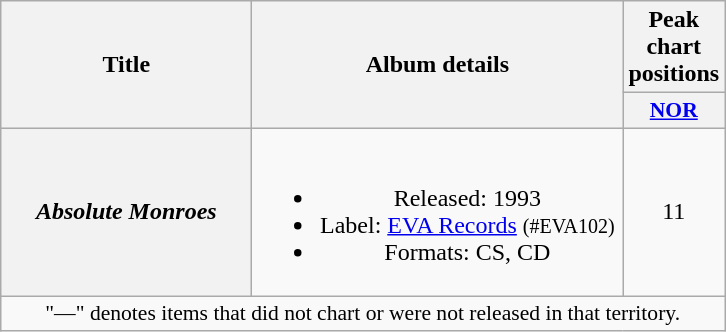<table class="wikitable plainrowheaders" style="text-align:center;">
<tr>
<th scope="col" rowspan="2" style="width:10em;">Title</th>
<th scope="col" rowspan="2" style="width:15em;">Album details</th>
<th scope="col" colspan="1">Peak chart positions</th>
</tr>
<tr>
<th style="width:2em;font-size:90%;"><a href='#'>NOR</a><br></th>
</tr>
<tr>
<th scope="row"><em>Absolute Monroes</em></th>
<td><br><ul><li>Released: 1993</li><li>Label: <a href='#'>EVA Records</a> <small>(#EVA102)</small></li><li>Formats: CS, CD</li></ul></td>
<td>11</td>
</tr>
<tr>
<td align="center" colspan="15" style="font-size:90%">"—" denotes items that did not chart or were not released in that territory.</td>
</tr>
</table>
